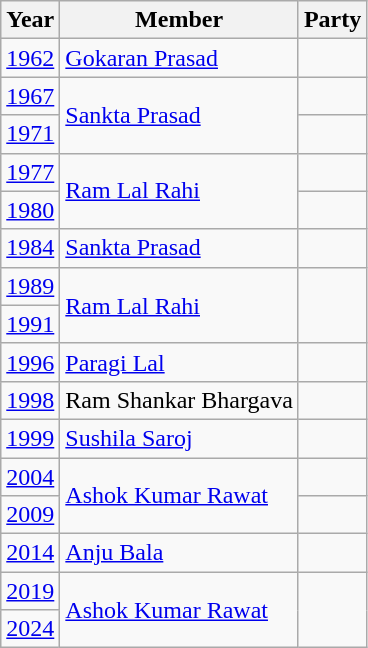<table class="wikitable sortable">
<tr>
<th>Year</th>
<th>Member</th>
<th colspan="2">Party</th>
</tr>
<tr>
<td><a href='#'>1962</a></td>
<td><a href='#'>Gokaran Prasad</a></td>
<td></td>
</tr>
<tr>
<td><a href='#'>1967</a></td>
<td rowspan="2"><a href='#'>Sankta Prasad</a></td>
<td></td>
</tr>
<tr>
<td><a href='#'>1971</a></td>
</tr>
<tr>
<td><a href='#'>1977</a></td>
<td rowspan="2"><a href='#'>Ram Lal Rahi</a></td>
<td></td>
</tr>
<tr>
<td><a href='#'>1980</a></td>
<td></td>
</tr>
<tr>
<td><a href='#'>1984</a></td>
<td><a href='#'>Sankta Prasad</a></td>
<td></td>
</tr>
<tr>
<td><a href='#'>1989</a></td>
<td rowspan="2"><a href='#'>Ram Lal Rahi</a></td>
</tr>
<tr>
<td><a href='#'>1991</a></td>
</tr>
<tr>
<td><a href='#'>1996</a></td>
<td><a href='#'>Paragi Lal</a></td>
<td></td>
</tr>
<tr>
<td><a href='#'>1998</a></td>
<td>Ram Shankar Bhargava</td>
<td></td>
</tr>
<tr>
<td><a href='#'>1999</a></td>
<td><a href='#'>Sushila Saroj</a></td>
<td></td>
</tr>
<tr>
<td><a href='#'>2004</a></td>
<td rowspan="2"><a href='#'>Ashok Kumar Rawat</a></td>
<td></td>
</tr>
<tr>
<td><a href='#'>2009</a></td>
</tr>
<tr>
<td><a href='#'>2014</a></td>
<td><a href='#'>Anju Bala</a></td>
<td></td>
</tr>
<tr>
<td><a href='#'>2019</a></td>
<td rowspan="2"><a href='#'>Ashok Kumar Rawat</a></td>
</tr>
<tr>
<td><a href='#'>2024</a></td>
</tr>
</table>
